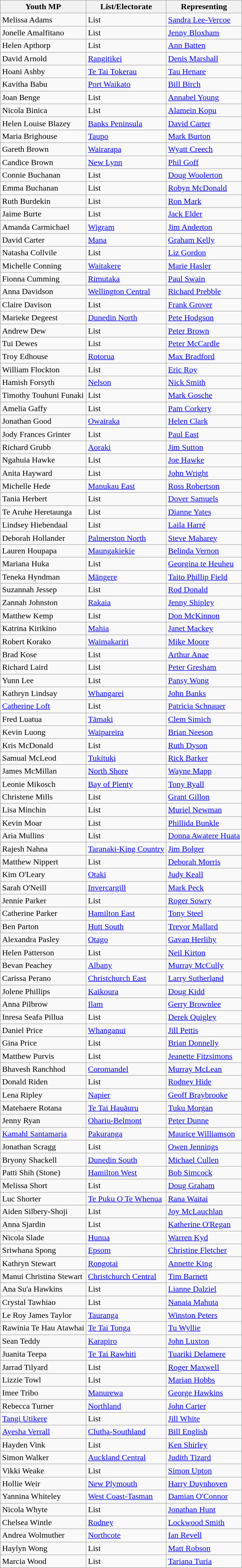<table class="wikitable sortable collapsible collapsed">
<tr>
<th scope="col">Youth MP</th>
<th scope="col">List/Electorate</th>
<th scope="col">Representing</th>
</tr>
<tr>
<td>Melissa Adams</td>
<td>List</td>
<td><a href='#'>Sandra Lee-Vercoe</a></td>
</tr>
<tr>
<td>Jonelle Amalfitano</td>
<td>List</td>
<td><a href='#'>Jenny Bloxham</a></td>
</tr>
<tr>
<td>Helen Apthorp</td>
<td>List</td>
<td><a href='#'>Ann Batten</a></td>
</tr>
<tr>
<td>David Arnold</td>
<td><a href='#'>Rangitikei</a></td>
<td><a href='#'>Denis Marshall</a></td>
</tr>
<tr>
<td>Hoani Ashby</td>
<td><a href='#'>Te Tai Tokerau</a></td>
<td><a href='#'>Tau Henare</a></td>
</tr>
<tr>
<td>Kavitha Babu</td>
<td><a href='#'>Port Waikato</a></td>
<td><a href='#'>Bill Birch</a></td>
</tr>
<tr>
<td>Joan Benge</td>
<td>List</td>
<td><a href='#'>Annabel Young</a></td>
</tr>
<tr>
<td>Nicola Binica</td>
<td>List</td>
<td><a href='#'>Alamein Kopu</a></td>
</tr>
<tr>
<td>Helen Louise Blazey</td>
<td><a href='#'>Banks Peninsula</a></td>
<td><a href='#'>David Carter</a></td>
</tr>
<tr>
<td>Maria Brighouse</td>
<td><a href='#'>Taupo</a></td>
<td><a href='#'>Mark Burton</a></td>
</tr>
<tr>
<td>Gareth Brown</td>
<td><a href='#'>Wairarapa</a></td>
<td><a href='#'>Wyatt Creech</a></td>
</tr>
<tr>
<td>Candice Brown</td>
<td><a href='#'>New Lynn</a></td>
<td><a href='#'>Phil Goff</a></td>
</tr>
<tr>
<td>Connie Buchanan</td>
<td>List</td>
<td><a href='#'>Doug Woolerton</a></td>
</tr>
<tr>
<td>Emma Buchanan</td>
<td>List</td>
<td><a href='#'>Robyn McDonald</a></td>
</tr>
<tr>
<td>Ruth Burdekin</td>
<td>List</td>
<td><a href='#'>Ron Mark</a></td>
</tr>
<tr>
<td>Jaime Burte</td>
<td>List</td>
<td><a href='#'>Jack Elder</a></td>
</tr>
<tr>
<td>Amanda Carmichael</td>
<td><a href='#'>Wigram</a></td>
<td><a href='#'>Jim Anderton</a></td>
</tr>
<tr>
<td>David Carter</td>
<td><a href='#'>Mana</a></td>
<td><a href='#'>Graham Kelly</a></td>
</tr>
<tr>
<td>Natasha Collvile</td>
<td>List</td>
<td><a href='#'>Liz Gordon</a></td>
</tr>
<tr>
<td>Michelle Conning</td>
<td><a href='#'>Waitakere</a></td>
<td><a href='#'>Marie Hasler</a></td>
</tr>
<tr>
<td>Fionna Cumming</td>
<td><a href='#'>Rimutaka</a></td>
<td><a href='#'>Paul Swain</a></td>
</tr>
<tr>
<td>Anna Davidson</td>
<td><a href='#'>Wellington Central</a></td>
<td><a href='#'>Richard Prebble</a></td>
</tr>
<tr>
<td>Claire Davison</td>
<td>List</td>
<td><a href='#'>Frank Grover</a></td>
</tr>
<tr>
<td>Marieke Degeest</td>
<td><a href='#'>Dunedin North</a></td>
<td><a href='#'>Pete Hodgson</a></td>
</tr>
<tr>
<td>Andrew Dew</td>
<td>List</td>
<td><a href='#'>Peter Brown</a></td>
</tr>
<tr>
<td>Tui Dewes</td>
<td>List</td>
<td><a href='#'>Peter McCardle</a></td>
</tr>
<tr>
<td>Troy Edhouse</td>
<td><a href='#'>Rotorua</a></td>
<td><a href='#'>Max Bradford</a></td>
</tr>
<tr>
<td>William Flockton</td>
<td>List</td>
<td><a href='#'>Eric Roy</a></td>
</tr>
<tr>
<td>Hamish Forsyth</td>
<td><a href='#'>Nelson</a></td>
<td><a href='#'>Nick Smith</a></td>
</tr>
<tr>
<td>Timothy Touhuni Funaki</td>
<td>List</td>
<td><a href='#'>Mark Gosche</a></td>
</tr>
<tr>
<td>Amelia Gaffy</td>
<td>List</td>
<td><a href='#'>Pam Corkery</a></td>
</tr>
<tr>
<td>Jonathan Good</td>
<td><a href='#'>Owairaka</a></td>
<td><a href='#'>Helen Clark</a></td>
</tr>
<tr>
<td>Jody Frances Grinter</td>
<td>List</td>
<td><a href='#'>Paul East</a></td>
</tr>
<tr>
<td>Richard Grubb</td>
<td><a href='#'>Aoraki</a></td>
<td><a href='#'>Jim Sutton</a></td>
</tr>
<tr>
<td>Ngahuia Hawke</td>
<td>List</td>
<td><a href='#'>Joe Hawke</a></td>
</tr>
<tr>
<td>Anita Hayward</td>
<td>List</td>
<td><a href='#'>John Wright</a></td>
</tr>
<tr>
<td>Michelle Hede</td>
<td><a href='#'>Manukau East</a></td>
<td><a href='#'>Ross Robertson</a></td>
</tr>
<tr>
<td>Tania Herbert</td>
<td>List</td>
<td><a href='#'>Dover Samuels</a></td>
</tr>
<tr>
<td>Te Aruhe Heretaunga</td>
<td>List</td>
<td><a href='#'>Dianne Yates</a></td>
</tr>
<tr>
<td>Lindsey Hiebendaal</td>
<td>List</td>
<td><a href='#'>Laila Harré</a></td>
</tr>
<tr>
<td>Deborah Hollander</td>
<td><a href='#'>Palmerston North</a></td>
<td><a href='#'>Steve Maharey</a></td>
</tr>
<tr>
<td>Lauren Houpapa</td>
<td><a href='#'>Maungakiekie</a></td>
<td><a href='#'>Belinda Vernon</a></td>
</tr>
<tr>
<td>Mariana Huka</td>
<td>List</td>
<td><a href='#'>Georgina te Heuheu</a></td>
</tr>
<tr>
<td>Teneka Hyndman</td>
<td><a href='#'>Māngere</a></td>
<td><a href='#'>Taito Phillip Field</a></td>
</tr>
<tr>
<td>Suzannah Jessep</td>
<td>List</td>
<td><a href='#'>Rod Donald</a></td>
</tr>
<tr>
<td>Zannah Johnston</td>
<td><a href='#'>Rakaia</a></td>
<td><a href='#'>Jenny Shipley</a></td>
</tr>
<tr>
<td>Matthew Kemp</td>
<td>List</td>
<td><a href='#'>Don McKinnon</a></td>
</tr>
<tr>
<td>Katrina Kirikino</td>
<td><a href='#'>Mahia</a></td>
<td><a href='#'>Janet Mackey</a></td>
</tr>
<tr>
<td>Robert Korako</td>
<td><a href='#'>Waimakariri</a></td>
<td><a href='#'>Mike Moore</a></td>
</tr>
<tr>
<td>Brad Kose</td>
<td>List</td>
<td><a href='#'>Arthur Anae</a></td>
</tr>
<tr>
<td>Richard Laird</td>
<td>List</td>
<td><a href='#'>Peter Gresham</a></td>
</tr>
<tr>
<td>Yunn Lee</td>
<td>List</td>
<td><a href='#'>Pansy Wong</a></td>
</tr>
<tr>
<td>Kathryn Lindsay</td>
<td><a href='#'>Whangarei</a></td>
<td><a href='#'>John Banks</a></td>
</tr>
<tr>
<td><a href='#'>Catherine Loft</a></td>
<td>List</td>
<td><a href='#'>Patricia Schnauer</a></td>
</tr>
<tr>
<td>Fred Luatua</td>
<td><a href='#'>Tāmaki</a></td>
<td><a href='#'>Clem Simich</a></td>
</tr>
<tr>
<td>Kevin Luong</td>
<td><a href='#'>Waipareira</a></td>
<td><a href='#'>Brian Neeson</a></td>
</tr>
<tr>
<td>Kris McDonald</td>
<td>List</td>
<td><a href='#'>Ruth Dyson</a></td>
</tr>
<tr>
<td>Samual McLeod</td>
<td><a href='#'>Tukituki</a></td>
<td><a href='#'>Rick Barker</a></td>
</tr>
<tr>
<td>James McMillan</td>
<td><a href='#'>North Shore</a></td>
<td><a href='#'>Wayne Mapp</a></td>
</tr>
<tr>
<td>Leonie Mikosch</td>
<td><a href='#'>Bay of Plenty</a></td>
<td><a href='#'>Tony Ryall</a></td>
</tr>
<tr>
<td>Christene Mills</td>
<td>List</td>
<td><a href='#'>Grant Gillon</a></td>
</tr>
<tr>
<td>Lisa Minchin</td>
<td>List</td>
<td><a href='#'>Muriel Newman</a></td>
</tr>
<tr>
<td>Kevin Moar</td>
<td>List</td>
<td><a href='#'>Phillida Bunkle</a></td>
</tr>
<tr>
<td>Aria Mullins</td>
<td>List</td>
<td><a href='#'>Donna Awatere Huata</a></td>
</tr>
<tr>
<td>Rajesh Nahna</td>
<td><a href='#'>Taranaki-King Country</a></td>
<td><a href='#'>Jim Bolger</a></td>
</tr>
<tr>
<td>Matthew Nippert</td>
<td>List</td>
<td><a href='#'>Deborah Morris</a></td>
</tr>
<tr>
<td>Kim O'Leary</td>
<td><a href='#'>Otaki</a></td>
<td><a href='#'>Judy Keall</a></td>
</tr>
<tr>
<td>Sarah O'Neill</td>
<td><a href='#'>Invercargill</a></td>
<td><a href='#'>Mark Peck</a></td>
</tr>
<tr>
<td>Jennie Parker</td>
<td>List</td>
<td><a href='#'>Roger Sowry</a></td>
</tr>
<tr>
<td>Catherine Parker</td>
<td><a href='#'>Hamilton East</a></td>
<td><a href='#'>Tony Steel</a></td>
</tr>
<tr>
<td>Ben Parton</td>
<td><a href='#'>Hutt South</a></td>
<td><a href='#'>Trevor Mallard</a></td>
</tr>
<tr>
<td>Alexandra Pasley</td>
<td><a href='#'>Otago</a></td>
<td><a href='#'>Gavan Herlihy</a></td>
</tr>
<tr>
<td>Helen Patterson</td>
<td>List</td>
<td><a href='#'>Neil Kirton</a></td>
</tr>
<tr>
<td>Bevan Peachey</td>
<td><a href='#'>Albany</a></td>
<td><a href='#'>Murray McCully</a></td>
</tr>
<tr>
<td>Carissa Perano</td>
<td><a href='#'>Christchurch East</a></td>
<td><a href='#'>Larry Sutherland</a></td>
</tr>
<tr>
<td>Jolene Phillips</td>
<td><a href='#'>Kaikoura</a></td>
<td><a href='#'>Doug Kidd</a></td>
</tr>
<tr>
<td>Anna Pilbrow</td>
<td><a href='#'>Ilam</a></td>
<td><a href='#'>Gerry Brownlee</a></td>
</tr>
<tr>
<td>Inresa Seafa Pillua</td>
<td>List</td>
<td><a href='#'>Derek Quigley</a></td>
</tr>
<tr>
<td>Daniel Price</td>
<td><a href='#'>Whanganui</a></td>
<td><a href='#'>Jill Pettis</a></td>
</tr>
<tr>
<td>Gina Price</td>
<td>List</td>
<td><a href='#'>Brian Donnelly</a></td>
</tr>
<tr>
<td>Matthew Purvis</td>
<td>List</td>
<td><a href='#'>Jeanette Fitzsimons</a></td>
</tr>
<tr>
<td>Bhavesh Ranchhod</td>
<td><a href='#'>Coromandel</a></td>
<td><a href='#'>Murray McLean</a></td>
</tr>
<tr>
<td>Donald Riden</td>
<td>List</td>
<td><a href='#'>Rodney Hide</a></td>
</tr>
<tr>
<td>Lena Ripley</td>
<td><a href='#'>Napier</a></td>
<td><a href='#'>Geoff Braybrooke</a></td>
</tr>
<tr>
<td>Matehaere Rotana</td>
<td><a href='#'>Te Tai Hauāuru</a></td>
<td><a href='#'>Tuku Morgan</a></td>
</tr>
<tr>
<td>Jenny Ryan</td>
<td><a href='#'>Ohariu-Belmont</a></td>
<td><a href='#'>Peter Dunne</a></td>
</tr>
<tr>
<td><a href='#'>Kamahl Santamaria</a></td>
<td><a href='#'>Pakuranga</a></td>
<td><a href='#'>Maurice Williamson</a></td>
</tr>
<tr>
<td>Jonathan Scragg</td>
<td>List</td>
<td><a href='#'>Owen Jennings</a></td>
</tr>
<tr>
<td>Bryony Shackell</td>
<td><a href='#'>Dunedin South</a></td>
<td><a href='#'>Michael Cullen</a></td>
</tr>
<tr>
<td>Patti Shih (Stone)</td>
<td><a href='#'>Hamilton West</a></td>
<td><a href='#'>Bob Simcock</a></td>
</tr>
<tr>
<td>Melissa Short</td>
<td>List</td>
<td><a href='#'>Doug Graham</a></td>
</tr>
<tr>
<td>Luc Shorter</td>
<td><a href='#'>Te Puku O Te Whenua</a></td>
<td><a href='#'>Rana Waitai</a></td>
</tr>
<tr>
<td>Aiden Silbery-Shoji</td>
<td>List</td>
<td><a href='#'>Joy McLauchlan</a></td>
</tr>
<tr>
<td>Anna Sjardin</td>
<td>List</td>
<td><a href='#'>Katherine O'Regan</a></td>
</tr>
<tr>
<td>Nicola Slade</td>
<td><a href='#'>Hunua</a></td>
<td><a href='#'>Warren Kyd</a></td>
</tr>
<tr>
<td>Sriwhana Spong</td>
<td><a href='#'>Epsom</a></td>
<td><a href='#'>Christine Fletcher</a></td>
</tr>
<tr>
<td>Kathryn Stewart</td>
<td><a href='#'>Rongotai</a></td>
<td><a href='#'>Annette King</a></td>
</tr>
<tr>
<td>Manui Christina Stewart</td>
<td><a href='#'>Christchurch Central</a></td>
<td><a href='#'>Tim Barnett</a></td>
</tr>
<tr>
<td>Ana Su'a Hawkins</td>
<td>List</td>
<td><a href='#'>Lianne Dalziel</a></td>
</tr>
<tr>
<td>Crystal Tawhiao</td>
<td>List</td>
<td><a href='#'>Nanaia Mahuta</a></td>
</tr>
<tr>
<td>Le Roy James Taylor</td>
<td><a href='#'>Tauranga</a></td>
<td><a href='#'>Winston Peters</a></td>
</tr>
<tr>
<td>Rawinia Te Hau Atawhai</td>
<td><a href='#'>Te Tai Tonga</a></td>
<td><a href='#'>Tu Wyllie</a></td>
</tr>
<tr>
<td>Sean Teddy</td>
<td><a href='#'>Karapiro</a></td>
<td><a href='#'>John Luxton</a></td>
</tr>
<tr>
<td>Juanita Teepa</td>
<td><a href='#'>Te Tai Rawhiti</a></td>
<td><a href='#'>Tuariki Delamere</a></td>
</tr>
<tr>
<td>Jarrad Tilyard</td>
<td>List</td>
<td><a href='#'>Roger Maxwell</a></td>
</tr>
<tr>
<td>Lizzie Towl</td>
<td>List</td>
<td><a href='#'>Marian Hobbs</a></td>
</tr>
<tr>
<td>Imee Tribo</td>
<td><a href='#'>Manurewa</a></td>
<td><a href='#'>George Hawkins</a></td>
</tr>
<tr>
<td>Rebecca Turner</td>
<td><a href='#'>Northland</a></td>
<td><a href='#'>John Carter</a></td>
</tr>
<tr>
<td><a href='#'>Tangi Utikere</a></td>
<td>List</td>
<td><a href='#'>Jill White</a></td>
</tr>
<tr>
<td><a href='#'>Ayesha Verrall</a></td>
<td><a href='#'>Clutha-Southland</a></td>
<td><a href='#'>Bill English</a></td>
</tr>
<tr>
<td>Hayden Vink</td>
<td>List</td>
<td><a href='#'>Ken Shirley</a></td>
</tr>
<tr>
<td>Simon Walker</td>
<td><a href='#'>Auckland Central</a></td>
<td><a href='#'>Judith Tizard</a></td>
</tr>
<tr>
<td>Vikki Weake</td>
<td>List</td>
<td><a href='#'>Simon Upton</a></td>
</tr>
<tr>
<td>Hollie Weir</td>
<td><a href='#'>New Plymouth</a></td>
<td><a href='#'>Harry Duynhoven</a></td>
</tr>
<tr>
<td>Yannina Whiteley</td>
<td><a href='#'>West Coast-Tasman</a></td>
<td><a href='#'>Damian O'Connor</a></td>
</tr>
<tr>
<td>Nicola Whyte</td>
<td>List</td>
<td><a href='#'>Jonathan Hunt</a></td>
</tr>
<tr>
<td>Chelsea Wintle</td>
<td><a href='#'>Rodney</a></td>
<td><a href='#'>Lockwood Smith</a></td>
</tr>
<tr>
<td>Andrea Wolmuther</td>
<td><a href='#'>Northcote</a></td>
<td><a href='#'>Ian Revell</a></td>
</tr>
<tr>
<td>Haylyn Wong</td>
<td>List</td>
<td><a href='#'>Matt Robson</a></td>
</tr>
<tr>
<td>Marcia Wood</td>
<td>List</td>
<td><a href='#'>Tariana Turia</a></td>
</tr>
</table>
